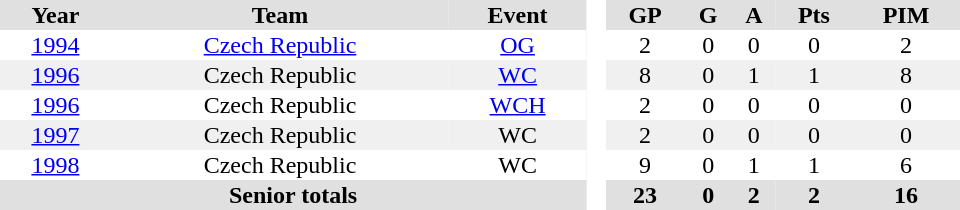<table border="0" cellpadding="1" cellspacing="0" style="text-align:center; width:40em">
<tr ALIGN="center" bgcolor="#e0e0e0">
<th>Year</th>
<th>Team</th>
<th>Event</th>
<th rowspan="99" bgcolor="#ffffff"> </th>
<th>GP</th>
<th>G</th>
<th>A</th>
<th>Pts</th>
<th>PIM</th>
</tr>
<tr>
<td><a href='#'>1994</a></td>
<td><a href='#'>Czech Republic</a></td>
<td><a href='#'>OG</a></td>
<td>2</td>
<td>0</td>
<td>0</td>
<td>0</td>
<td>2</td>
</tr>
<tr bgcolor="#f0f0f0">
<td><a href='#'>1996</a></td>
<td>Czech Republic</td>
<td><a href='#'>WC</a></td>
<td>8</td>
<td>0</td>
<td>1</td>
<td>1</td>
<td>8</td>
</tr>
<tr>
<td><a href='#'>1996</a></td>
<td>Czech Republic</td>
<td><a href='#'>WCH</a></td>
<td>2</td>
<td>0</td>
<td>0</td>
<td>0</td>
<td>0</td>
</tr>
<tr bgcolor="#f0f0f0">
<td><a href='#'>1997</a></td>
<td>Czech Republic</td>
<td>WC</td>
<td>2</td>
<td>0</td>
<td>0</td>
<td>0</td>
<td>0</td>
</tr>
<tr>
<td><a href='#'>1998</a></td>
<td>Czech Republic</td>
<td>WC</td>
<td>9</td>
<td>0</td>
<td>1</td>
<td>1</td>
<td>6</td>
</tr>
<tr bgcolor="#e0e0e0">
<th colspan=3>Senior totals</th>
<th>23</th>
<th>0</th>
<th>2</th>
<th>2</th>
<th>16</th>
</tr>
</table>
